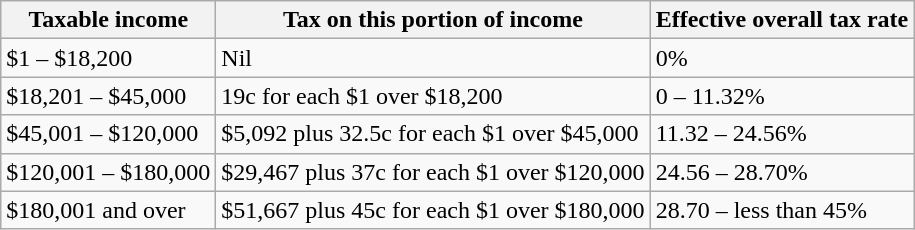<table class="wikitable">
<tr>
<th>Taxable income</th>
<th>Tax on this portion of income</th>
<th>Effective overall tax rate</th>
</tr>
<tr>
<td>$1 – $18,200</td>
<td>Nil</td>
<td>0%</td>
</tr>
<tr>
<td>$18,201 – $45,000</td>
<td>19c for each $1 over $18,200</td>
<td>0 – 11.32%</td>
</tr>
<tr>
<td>$45,001 – $120,000</td>
<td>$5,092 plus 32.5c for each $1 over $45,000</td>
<td>11.32 – 24.56%</td>
</tr>
<tr>
<td>$120,001 – $180,000</td>
<td>$29,467 plus 37c for each $1 over $120,000</td>
<td>24.56 – 28.70%</td>
</tr>
<tr>
<td>$180,001 and over</td>
<td>$51,667 plus 45c for each $1 over $180,000</td>
<td>28.70 – less than 45%</td>
</tr>
</table>
